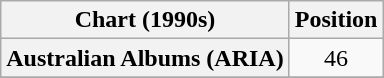<table class="wikitable plainrowheaders" style="text-align:center">
<tr>
<th scope="col">Chart (1990s)</th>
<th scope="col">Position</th>
</tr>
<tr>
<th scope="row">Australian Albums (ARIA)</th>
<td>46</td>
</tr>
<tr>
</tr>
</table>
